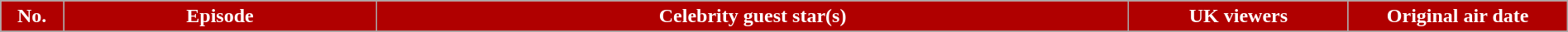<table class="wikitable plainrowheaders" style="width: 100%; margin-right: 0;">
<tr>
<th style="background:#B00000; color:#fff; width:4%;">No.</th>
<th style="background:#B00000; color:#fff; width:20%;">Episode</th>
<th style="background:#B00000; color:#fff; width:48%;">Celebrity guest star(s)</th>
<th style="background:#B00000; color:#fff; width:14%;">UK viewers</th>
<th style="background:#B00000; color:#fff; width:14%;">Original air date</th>
</tr>
<tr>
</tr>
</table>
